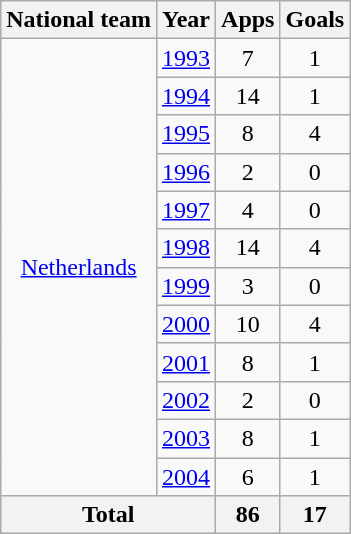<table class="wikitable" style="text-align:center">
<tr>
<th>National team</th>
<th>Year</th>
<th>Apps</th>
<th>Goals</th>
</tr>
<tr>
<td rowspan="12"><a href='#'>Netherlands</a></td>
<td><a href='#'>1993</a></td>
<td>7</td>
<td>1</td>
</tr>
<tr>
<td><a href='#'>1994</a></td>
<td>14</td>
<td>1</td>
</tr>
<tr>
<td><a href='#'>1995</a></td>
<td>8</td>
<td>4</td>
</tr>
<tr>
<td><a href='#'>1996</a></td>
<td>2</td>
<td>0</td>
</tr>
<tr>
<td><a href='#'>1997</a></td>
<td>4</td>
<td>0</td>
</tr>
<tr>
<td><a href='#'>1998</a></td>
<td>14</td>
<td>4</td>
</tr>
<tr>
<td><a href='#'>1999</a></td>
<td>3</td>
<td>0</td>
</tr>
<tr>
<td><a href='#'>2000</a></td>
<td>10</td>
<td>4</td>
</tr>
<tr>
<td><a href='#'>2001</a></td>
<td>8</td>
<td>1</td>
</tr>
<tr>
<td><a href='#'>2002</a></td>
<td>2</td>
<td>0</td>
</tr>
<tr>
<td><a href='#'>2003</a></td>
<td>8</td>
<td>1</td>
</tr>
<tr>
<td><a href='#'>2004</a></td>
<td>6</td>
<td>1</td>
</tr>
<tr>
<th colspan="2">Total</th>
<th>86</th>
<th>17</th>
</tr>
</table>
